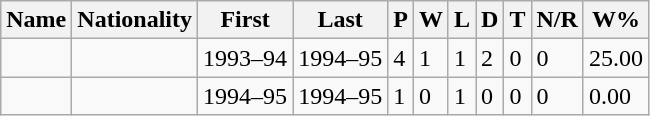<table class="wikitable sortable">
<tr>
<th>Name</th>
<th>Nationality</th>
<th>First</th>
<th>Last</th>
<th>P</th>
<th>W</th>
<th>L</th>
<th>D</th>
<th>T</th>
<th>N/R</th>
<th>W%</th>
</tr>
<tr>
<td></td>
<td></td>
<td>1993–94</td>
<td>1994–95</td>
<td>4</td>
<td>1</td>
<td>1</td>
<td>2</td>
<td>0</td>
<td>0</td>
<td>25.00</td>
</tr>
<tr>
<td></td>
<td></td>
<td>1994–95</td>
<td>1994–95</td>
<td>1</td>
<td>0</td>
<td>1</td>
<td>0</td>
<td>0</td>
<td>0</td>
<td>0.00</td>
</tr>
</table>
